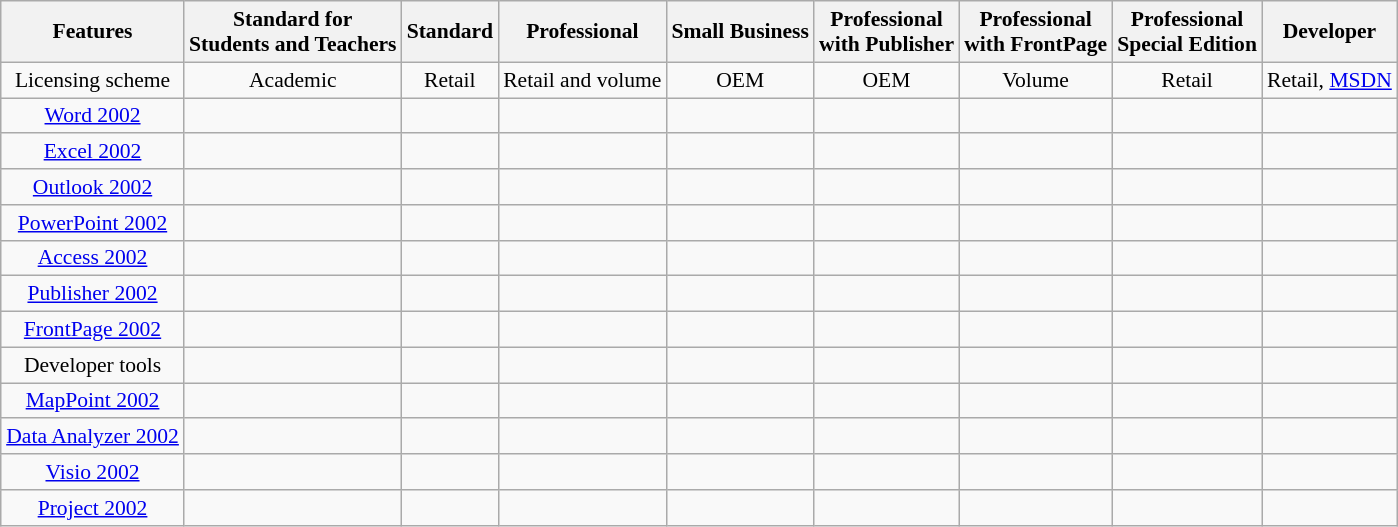<table class="wikitable" style="font-size:90%; margin:auto; text-align:center">
<tr>
<th>Features</th>
<th>Standard for<br>Students and Teachers</th>
<th>Standard</th>
<th>Professional</th>
<th>Small Business</th>
<th>Professional<br>with Publisher</th>
<th>Professional<br>with FrontPage</th>
<th>Professional<br>Special Edition</th>
<th>Developer</th>
</tr>
<tr>
<td>Licensing scheme</td>
<td>Academic</td>
<td>Retail</td>
<td>Retail and volume</td>
<td>OEM</td>
<td>OEM</td>
<td>Volume</td>
<td>Retail</td>
<td>Retail, <a href='#'>MSDN</a></td>
</tr>
<tr>
<td><a href='#'>Word 2002</a></td>
<td></td>
<td></td>
<td></td>
<td></td>
<td></td>
<td></td>
<td></td>
<td></td>
</tr>
<tr>
<td><a href='#'>Excel 2002</a></td>
<td></td>
<td></td>
<td></td>
<td></td>
<td></td>
<td></td>
<td></td>
<td></td>
</tr>
<tr>
<td><a href='#'>Outlook 2002</a></td>
<td></td>
<td></td>
<td></td>
<td></td>
<td></td>
<td></td>
<td></td>
<td></td>
</tr>
<tr>
<td><a href='#'>PowerPoint 2002</a></td>
<td></td>
<td></td>
<td></td>
<td></td>
<td></td>
<td></td>
<td></td>
<td></td>
</tr>
<tr |->
<td><a href='#'>Access 2002</a></td>
<td></td>
<td></td>
<td></td>
<td></td>
<td></td>
<td></td>
<td></td>
<td></td>
</tr>
<tr>
<td><a href='#'>Publisher 2002</a></td>
<td></td>
<td></td>
<td></td>
<td></td>
<td></td>
<td></td>
<td></td>
<td></td>
</tr>
<tr>
<td><a href='#'>FrontPage 2002</a></td>
<td></td>
<td></td>
<td></td>
<td></td>
<td></td>
<td></td>
<td></td>
<td></td>
</tr>
<tr>
<td>Developer tools</td>
<td></td>
<td></td>
<td></td>
<td></td>
<td></td>
<td></td>
<td></td>
<td></td>
</tr>
<tr>
<td><a href='#'>MapPoint 2002</a></td>
<td></td>
<td></td>
<td></td>
<td></td>
<td></td>
<td></td>
<td></td>
<td></td>
</tr>
<tr>
<td><a href='#'>Data Analyzer 2002</a></td>
<td></td>
<td></td>
<td></td>
<td></td>
<td></td>
<td></td>
<td></td>
<td></td>
</tr>
<tr>
<td><a href='#'>Visio 2002</a></td>
<td></td>
<td></td>
<td></td>
<td></td>
<td></td>
<td></td>
<td></td>
<td></td>
</tr>
<tr>
<td><a href='#'>Project 2002</a></td>
<td></td>
<td></td>
<td></td>
<td></td>
<td></td>
<td></td>
<td></td>
<td></td>
</tr>
</table>
